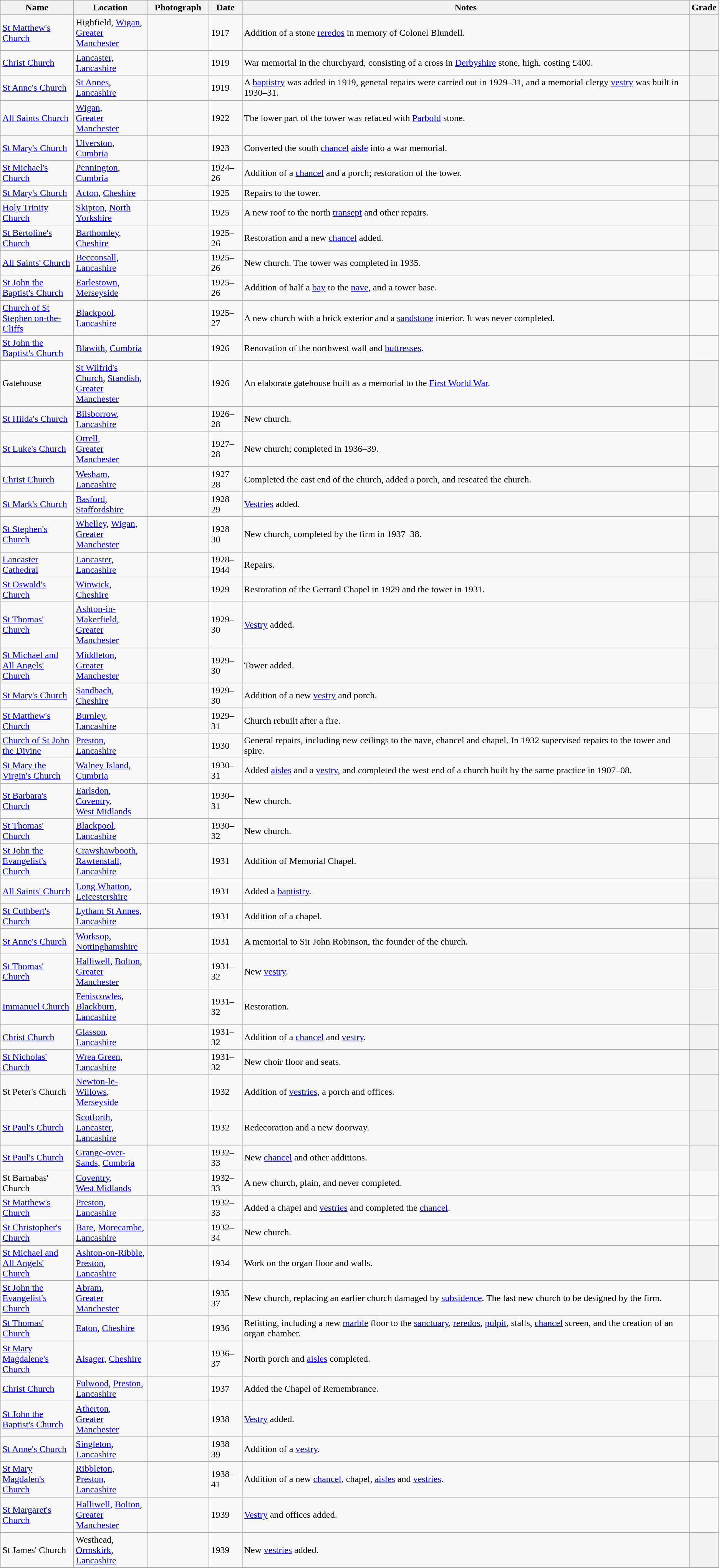<table class="wikitable sortable plainrowheaders">
<tr>
<th scope="col" style="width:120px">Name</th>
<th scope="col" style="width:120px">Location</th>
<th scope="col" style="width:100px" class="unsortable">Photograph</th>
<th scope="col" style="width:50px">Date</th>
<th scope="col" class="unsortable">Notes</th>
<th scope="col" style="width:24px">Grade</th>
</tr>
<tr>
<td><a href='#'>St Matthew's Church</a></td>
<td>Highfield, <a href='#'>Wigan</a>,<br><a href='#'>Greater Manchester</a><br><small></small></td>
<td></td>
<td>1917</td>
<td>Addition of a stone <a href='#'>reredos</a> in memory of Colonel Blundell.</td>
<th></th>
</tr>
<tr>
<td><a href='#'>Christ Church</a></td>
<td><a href='#'>Lancaster</a>, <a href='#'>Lancashire</a><br><small></small></td>
<td></td>
<td>1919</td>
<td>War memorial in the churchyard, consisting of a cross in <a href='#'>Derbyshire</a> stone,  high, costing £400.</td>
<th></th>
</tr>
<tr>
<td><a href='#'>St Anne's Church</a></td>
<td><a href='#'>St Annes</a>, <a href='#'>Lancashire</a><br><small></small></td>
<td></td>
<td>1919</td>
<td>A <a href='#'>baptistry</a> was added in 1919, general repairs were carried out in 1929–31, and a memorial clergy <a href='#'>vestry</a> was built in 1930–31.</td>
<th></th>
</tr>
<tr>
<td><a href='#'>All Saints Church</a></td>
<td><a href='#'>Wigan</a>,<br><a href='#'>Greater Manchester</a><br><small></small></td>
<td></td>
<td>1922</td>
<td>The lower part of the tower was refaced with <a href='#'>Parbold</a> stone.</td>
<th></th>
</tr>
<tr>
<td><a href='#'>St Mary's Church</a></td>
<td><a href='#'>Ulverston</a>, <a href='#'>Cumbria</a><br><small></small></td>
<td></td>
<td>1923</td>
<td>Converted the south <a href='#'>chancel</a> <a href='#'>aisle</a> into a war memorial.</td>
<th></th>
</tr>
<tr>
<td><a href='#'>St Michael's Church</a></td>
<td><a href='#'>Pennington</a>, <a href='#'>Cumbria</a><br><small></small></td>
<td></td>
<td>1924–26</td>
<td>Addition of a <a href='#'>chancel</a> and a porch; restoration of the tower.</td>
<th></th>
</tr>
<tr>
<td><a href='#'>St Mary's Church</a></td>
<td><a href='#'>Acton</a>, <a href='#'>Cheshire</a><br><small></small></td>
<td></td>
<td>1925</td>
<td>Repairs to the tower.</td>
<th></th>
</tr>
<tr>
<td><a href='#'>Holy Trinity Church</a></td>
<td><a href='#'>Skipton</a>, <a href='#'>North Yorkshire</a><br><small></small></td>
<td></td>
<td>1925</td>
<td>A new roof to the north <a href='#'>transept</a> and other repairs.</td>
<th></th>
</tr>
<tr>
<td><a href='#'>St Bertoline's Church</a></td>
<td><a href='#'>Barthomley</a>, <a href='#'>Cheshire</a><br><small></small></td>
<td></td>
<td>1925–26</td>
<td>Restoration and a new <a href='#'>chancel</a> added.</td>
<th></th>
</tr>
<tr>
<td><a href='#'>All Saints' Church</a></td>
<td><a href='#'>Becconsall</a>, <a href='#'>Lancashire</a><br><small></small></td>
<td></td>
<td>1925–26</td>
<td>New church.  The tower was completed in 1935.</td>
<td></td>
</tr>
<tr>
<td><a href='#'>St John the Baptist's Church</a></td>
<td><a href='#'>Earlestown</a>, <a href='#'>Merseyside</a><br><small></small></td>
<td></td>
<td>1925–26</td>
<td>Addition of half a <a href='#'>bay</a> to the <a href='#'>nave</a>, and a tower base.</td>
<td></td>
</tr>
<tr>
<td><a href='#'>Church of St Stephen on-the-Cliffs</a></td>
<td><a href='#'>Blackpool</a>, <a href='#'>Lancashire</a><br><small></small></td>
<td></td>
<td>1925–27</td>
<td>A new church with a brick exterior and a <a href='#'>sandstone</a> interior.  It was never completed.</td>
<td></td>
</tr>
<tr>
<td><a href='#'>St John the Baptist's Church</a></td>
<td><a href='#'>Blawith</a>, <a href='#'>Cumbria</a><br><small></small></td>
<td></td>
<td>1926</td>
<td>Renovation of the northwest wall and <a href='#'>buttresses</a>.</td>
<td></td>
</tr>
<tr>
<td>Gatehouse</td>
<td><a href='#'>St Wilfrid's Church</a>, <a href='#'>Standish</a>,<br><a href='#'>Greater Manchester</a><br><small></small></td>
<td></td>
<td>1926</td>
<td>An elaborate gatehouse built as a memorial to the <a href='#'>First World War</a>.</td>
<th></th>
</tr>
<tr>
<td><a href='#'>St Hilda's Church</a></td>
<td><a href='#'>Bilsborrow</a>, <a href='#'>Lancashire</a><br><small></small></td>
<td></td>
<td>1926–28</td>
<td>New church.</td>
<td></td>
</tr>
<tr>
<td><a href='#'>St Luke's Church</a></td>
<td><a href='#'>Orrell</a>,<br><a href='#'>Greater Manchester</a><br><small></small></td>
<td></td>
<td>1927–28</td>
<td>New church; completed in 1936–39.</td>
<td></td>
</tr>
<tr>
<td><a href='#'>Christ Church</a></td>
<td><a href='#'>Wesham</a>, <a href='#'>Lancashire</a><br><small></small></td>
<td></td>
<td>1927–28</td>
<td>Completed the east end of the church, added a porch, and reseated the church.</td>
<th></th>
</tr>
<tr>
<td><a href='#'>St Mark's Church</a></td>
<td><a href='#'>Basford</a>, <a href='#'>Staffordshire</a><br><small></small></td>
<td></td>
<td>1928–29</td>
<td><a href='#'>Vestries</a> added.</td>
<td></td>
</tr>
<tr>
<td><a href='#'>St Stephen's Church</a></td>
<td><a href='#'>Whelley</a>, <a href='#'>Wigan</a>,<br><a href='#'>Greater Manchester</a><br><small></small></td>
<td></td>
<td>1928–30</td>
<td>New church, completed by the firm in 1937–38.</td>
<th></th>
</tr>
<tr>
<td><a href='#'>Lancaster Cathedral</a></td>
<td><a href='#'>Lancaster</a>, <a href='#'>Lancashire</a><br><small></small></td>
<td></td>
<td>1928–1944</td>
<td>Repairs.</td>
<th></th>
</tr>
<tr>
<td><a href='#'>St Oswald's Church</a></td>
<td><a href='#'>Winwick</a>, <a href='#'>Cheshire</a><br><small></small></td>
<td></td>
<td>1929</td>
<td>Restoration of the Gerrard Chapel in 1929 and the tower in 1931.</td>
<th></th>
</tr>
<tr>
<td><a href='#'>St Thomas' Church</a></td>
<td><a href='#'>Ashton-in-Makerfield</a>, <a href='#'>Greater Manchester</a><br><small></small></td>
<td></td>
<td>1929–30</td>
<td><a href='#'>Vestry</a> added.</td>
<th></th>
</tr>
<tr>
<td><a href='#'>St Michael and All Angels' Church</a></td>
<td><a href='#'>Middleton</a>,<br><a href='#'>Greater Manchester</a><br><small></small></td>
<td></td>
<td>1929–30</td>
<td>Tower added.</td>
<th></th>
</tr>
<tr>
<td><a href='#'>St Mary's Church</a></td>
<td><a href='#'>Sandbach</a>, <a href='#'>Cheshire</a><br><small></small></td>
<td></td>
<td>1929–30</td>
<td>Addition of a new <a href='#'>vestry</a> and porch.</td>
<th></th>
</tr>
<tr>
<td><a href='#'>St Matthew's Church</a></td>
<td><a href='#'>Burnley</a>, <a href='#'>Lancashire</a><br><small></small></td>
<td></td>
<td>1929–31</td>
<td>Church rebuilt after a fire.</td>
<td></td>
</tr>
<tr>
<td><a href='#'>Church of St John the Divine</a></td>
<td><a href='#'>Preston</a>, <a href='#'>Lancashire</a><small><br></small></td>
<td></td>
<td>1930</td>
<td>General repairs, including new ceilings to the nave, chancel and chapel.  In 1932 supervised repairs to the tower and spire.</td>
<th></th>
</tr>
<tr>
<td><a href='#'>St Mary the Virgin's Church</a></td>
<td><a href='#'>Walney Island</a>, <a href='#'>Cumbria</a><br><small></small></td>
<td></td>
<td>1930–31</td>
<td>Added <a href='#'>aisles</a> and a <a href='#'>vestry</a>, and completed the west end of a church built by the same practice in 1907–08.</td>
<th></th>
</tr>
<tr>
<td><a href='#'>St Barbara's Church</a></td>
<td><a href='#'>Earlsdon</a>, <a href='#'>Coventry</a>,<br><a href='#'>West Midlands</a><br><small></small></td>
<td></td>
<td>1930–31</td>
<td>New church.</td>
<td></td>
</tr>
<tr>
<td><a href='#'>St Thomas' Church</a></td>
<td><a href='#'>Blackpool</a>, <a href='#'>Lancashire</a><br><small></small></td>
<td></td>
<td>1930–32</td>
<td>New church.</td>
<td></td>
</tr>
<tr>
<td><a href='#'>St John the Evangelist's Church</a></td>
<td><a href='#'>Crawshawbooth</a>, <a href='#'>Rawtenstall</a>, <a href='#'>Lancashire</a><br><small></small></td>
<td></td>
<td>1931</td>
<td>Addition of Memorial Chapel.</td>
<th></th>
</tr>
<tr>
<td><a href='#'>All Saints' Church</a></td>
<td><a href='#'>Long Whatton</a>, <a href='#'>Leicestershire</a><br><small></small></td>
<td></td>
<td>1931</td>
<td>Added a <a href='#'>baptistry</a>.</td>
<th></th>
</tr>
<tr>
<td><a href='#'>St Cuthbert's Church</a></td>
<td><a href='#'>Lytham St Annes</a>, <a href='#'>Lancashire</a><br><small></small></td>
<td></td>
<td>1931</td>
<td>Addition of a chapel.</td>
<th></th>
</tr>
<tr>
<td><a href='#'>St Anne's Church</a></td>
<td><a href='#'>Worksop</a>, <a href='#'>Nottinghamshire</a><br><small></small></td>
<td></td>
<td>1931</td>
<td>A memorial to Sir John Robinson, the founder of the church.</td>
<th></th>
</tr>
<tr>
<td><a href='#'>St Thomas' Church</a></td>
<td><a href='#'>Halliwell</a>, <a href='#'>Bolton</a>,<br><a href='#'>Greater Manchester</a><br><small></small></td>
<td></td>
<td>1931–32</td>
<td>New <a href='#'>vestry</a>.</td>
<th></th>
</tr>
<tr>
<td><a href='#'>Immanuel Church</a></td>
<td><a href='#'>Feniscowles</a>, <a href='#'>Blackburn</a>, <a href='#'>Lancashire</a><br><small></small></td>
<td></td>
<td>1931–32</td>
<td>Restoration.</td>
<th></th>
</tr>
<tr>
<td><a href='#'>Christ Church</a></td>
<td><a href='#'>Glasson</a>, <a href='#'>Lancashire</a><br><small></small></td>
<td></td>
<td>1931–32</td>
<td>Addition of a <a href='#'>chancel</a> and <a href='#'>vestry</a>.</td>
<th></th>
</tr>
<tr>
<td><a href='#'>St Nicholas' Church</a></td>
<td><a href='#'>Wrea Green</a>, <a href='#'>Lancashire</a><br><small></small></td>
<td></td>
<td>1931–32</td>
<td>New choir floor and seats.</td>
<th></th>
</tr>
<tr>
<td>St Peter's Church</td>
<td><a href='#'>Newton-le-Willows</a>, <a href='#'>Merseyside</a><br><small></small></td>
<td></td>
<td>1932</td>
<td>Addition of <a href='#'>vestries</a>, a porch and offices.</td>
<th></th>
</tr>
<tr>
<td><a href='#'>St Paul's Church</a></td>
<td><a href='#'>Scotforth</a>, <a href='#'>Lancaster</a>, <a href='#'>Lancashire</a><br><small></small></td>
<td></td>
<td>1932</td>
<td>Redecoration and a new doorway.</td>
<th></th>
</tr>
<tr>
<td><a href='#'>St Paul's Church</a></td>
<td><a href='#'>Grange-over-Sands</a>, <a href='#'>Cumbria</a><br><small></small></td>
<td></td>
<td>1932–33</td>
<td>New <a href='#'>chancel</a> and other additions.</td>
<th></th>
</tr>
<tr>
<td>St Barnabas' Church</td>
<td><a href='#'>Coventry</a>,<br><a href='#'>West Midlands</a><br><small></small></td>
<td></td>
<td>1932–33</td>
<td>A new church, plain, and never completed.</td>
<td></td>
</tr>
<tr>
<td><a href='#'>St Matthew's Church</a></td>
<td><a href='#'>Preston</a>, <a href='#'>Lancashire</a><br><small></small></td>
<td></td>
<td>1932–33</td>
<td>Added a chapel and <a href='#'>vestries</a> and completed the <a href='#'>chancel</a>.</td>
<td></td>
</tr>
<tr>
<td><a href='#'>St Christopher's Church</a></td>
<td><a href='#'>Bare</a>, <a href='#'>Morecambe</a>, <a href='#'>Lancashire</a><br><small></small></td>
<td></td>
<td>1932–34</td>
<td>New church.</td>
<td></td>
</tr>
<tr>
<td><a href='#'>St Michael and All Angels' Church</a></td>
<td><a href='#'>Ashton-on-Ribble</a>, <a href='#'>Preston</a>, <a href='#'>Lancashire</a><br><small></small></td>
<td></td>
<td>1934</td>
<td>Work on the organ floor and walls.</td>
<th></th>
</tr>
<tr>
<td><a href='#'>St John the Evangelist's Church</a></td>
<td><a href='#'>Abram</a>,<br><a href='#'>Greater Manchester</a><br><small></small></td>
<td></td>
<td>1935–37</td>
<td>New church, replacing an earlier church damaged by <a href='#'>subsidence</a>.  The last new church to be designed by the firm.</td>
<td></td>
</tr>
<tr>
<td><a href='#'>St Thomas' Church</a></td>
<td><a href='#'>Eaton</a>, <a href='#'>Cheshire</a><br><small></small></td>
<td></td>
<td>1936</td>
<td>Refitting, including a new <a href='#'>marble</a> floor to the <a href='#'>sanctuary</a>, <a href='#'>reredos</a>, <a href='#'>pulpit</a>, stalls, <a href='#'>chancel</a> screen, and the creation of an organ chamber.</td>
<td></td>
</tr>
<tr>
<td><a href='#'>St Mary Magdalene's Church</a></td>
<td><a href='#'>Alsager</a>, <a href='#'>Cheshire</a><br><small></small></td>
<td></td>
<td>1936–37</td>
<td>North porch and <a href='#'>aisles</a> completed.</td>
<th></th>
</tr>
<tr>
<td><a href='#'>Christ Church</a></td>
<td><a href='#'>Fulwood</a>, <a href='#'>Preston</a>, <a href='#'>Lancashire</a><br><small></small></td>
<td></td>
<td>1937</td>
<td>Added the Chapel of Remembrance.</td>
<td></td>
</tr>
<tr>
<td><a href='#'>St John the Baptist's Church</a></td>
<td><a href='#'>Atherton</a>,<br><a href='#'>Greater Manchester</a><br><small></small></td>
<td></td>
<td>1938</td>
<td><a href='#'>Vestry</a> added.</td>
<th></th>
</tr>
<tr>
<td><a href='#'>St Anne's Church</a></td>
<td><a href='#'>Singleton</a>, <a href='#'>Lancashire</a><br><small></small></td>
<td></td>
<td>1938–39</td>
<td>Addition of a <a href='#'>vestry</a>.</td>
<th></th>
</tr>
<tr>
<td><a href='#'>St Mary Magdalen's Church</a></td>
<td><a href='#'>Ribbleton</a>, <a href='#'>Preston</a>, <a href='#'>Lancashire</a><br><small></small></td>
<td></td>
<td>1938–41</td>
<td>Addition of a new <a href='#'>chancel</a>, chapel, <a href='#'>aisles</a> and <a href='#'>vestries</a>.</td>
<td></td>
</tr>
<tr>
<td><a href='#'>St Margaret's Church</a></td>
<td><a href='#'>Halliwell</a>, <a href='#'>Bolton</a>,<br><a href='#'>Greater Manchester</a><br><small></small></td>
<td></td>
<td>1939</td>
<td><a href='#'>Vestry</a> and offices added.</td>
<td></td>
</tr>
<tr>
<td>St James' Church</td>
<td>Westhead, <a href='#'>Ormskirk</a>, <a href='#'>Lancashire</a><br><small></small></td>
<td></td>
<td>1939</td>
<td>New <a href='#'>vestries</a> added.</td>
<th></th>
</tr>
<tr>
</tr>
</table>
